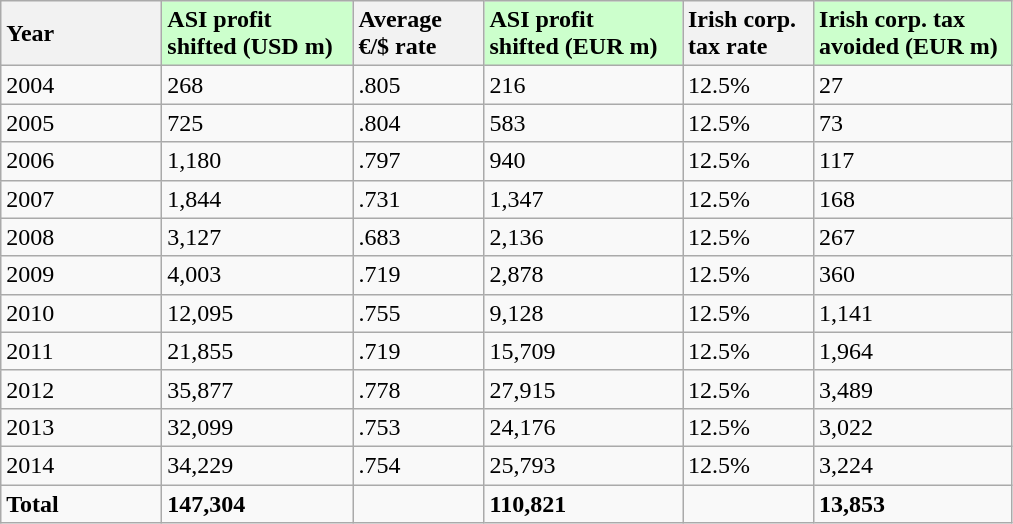<table class="wikitable sortable" style="text-align:left">
<tr>
<th style="width:100px;text-align:left">Year<br></th>
<th style="background:#cfc;width:120px;text-align:left">ASI profit<br>shifted (USD m)</th>
<th style="width:80px;text-align:left">Average<br>€/$ rate</th>
<th style="background:#cfc;width:125px;text-align:left">ASI profit<br>shifted (EUR m)</th>
<th style="width:80px;text-align:left">Irish corp.<br>tax rate</th>
<th style="background:#cfc;width:125px;text-align:left">Irish corp. tax<br>avoided (EUR m)</th>
</tr>
<tr>
<td>2004</td>
<td>268</td>
<td>.805</td>
<td>216</td>
<td>12.5%</td>
<td>27</td>
</tr>
<tr>
<td>2005</td>
<td>725</td>
<td>.804</td>
<td>583</td>
<td>12.5%</td>
<td>73</td>
</tr>
<tr>
<td>2006</td>
<td>1,180</td>
<td>.797</td>
<td>940</td>
<td>12.5%</td>
<td>117</td>
</tr>
<tr>
<td>2007</td>
<td>1,844</td>
<td>.731</td>
<td>1,347</td>
<td>12.5%</td>
<td>168</td>
</tr>
<tr>
<td>2008</td>
<td>3,127</td>
<td>.683</td>
<td>2,136</td>
<td>12.5%</td>
<td>267</td>
</tr>
<tr>
<td>2009</td>
<td>4,003</td>
<td>.719</td>
<td>2,878</td>
<td>12.5%</td>
<td>360</td>
</tr>
<tr>
<td>2010</td>
<td>12,095</td>
<td>.755</td>
<td>9,128</td>
<td>12.5%</td>
<td>1,141</td>
</tr>
<tr>
<td>2011</td>
<td>21,855</td>
<td>.719</td>
<td>15,709</td>
<td>12.5%</td>
<td>1,964</td>
</tr>
<tr>
<td>2012</td>
<td>35,877</td>
<td>.778</td>
<td>27,915</td>
<td>12.5%</td>
<td>3,489</td>
</tr>
<tr>
<td>2013</td>
<td>32,099</td>
<td>.753</td>
<td>24,176</td>
<td>12.5%</td>
<td>3,022</td>
</tr>
<tr>
<td>2014</td>
<td>34,229</td>
<td>.754</td>
<td>25,793</td>
<td>12.5%</td>
<td>3,224</td>
</tr>
<tr>
<td><strong>Total</strong></td>
<td><strong>147,304</strong></td>
<td></td>
<td><strong>110,821</strong></td>
<td></td>
<td><strong>13,853</strong></td>
</tr>
</table>
